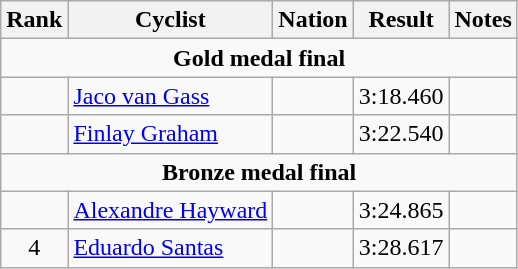<table class="wikitable" style="text-align:center;">
<tr>
<th>Rank</th>
<th>Cyclist</th>
<th>Nation</th>
<th>Result</th>
<th>Notes</th>
</tr>
<tr>
<td colspan=5><strong>Gold medal final</strong></td>
</tr>
<tr>
<td></td>
<td align=left><a href='#'>Jaco van Gass</a></td>
<td align=left></td>
<td>3:18.460</td>
<td></td>
</tr>
<tr>
<td></td>
<td align=left><a href='#'>Finlay Graham</a></td>
<td align=left></td>
<td>3:22.540</td>
<td></td>
</tr>
<tr>
<td colspan=5><strong>Bronze medal final</strong></td>
</tr>
<tr>
<td></td>
<td align=left><a href='#'>Alexandre Hayward</a></td>
<td align=left></td>
<td>3:24.865</td>
<td></td>
</tr>
<tr>
<td>4</td>
<td align=left><a href='#'>Eduardo Santas</a></td>
<td align=left></td>
<td>3:28.617</td>
<td></td>
</tr>
</table>
